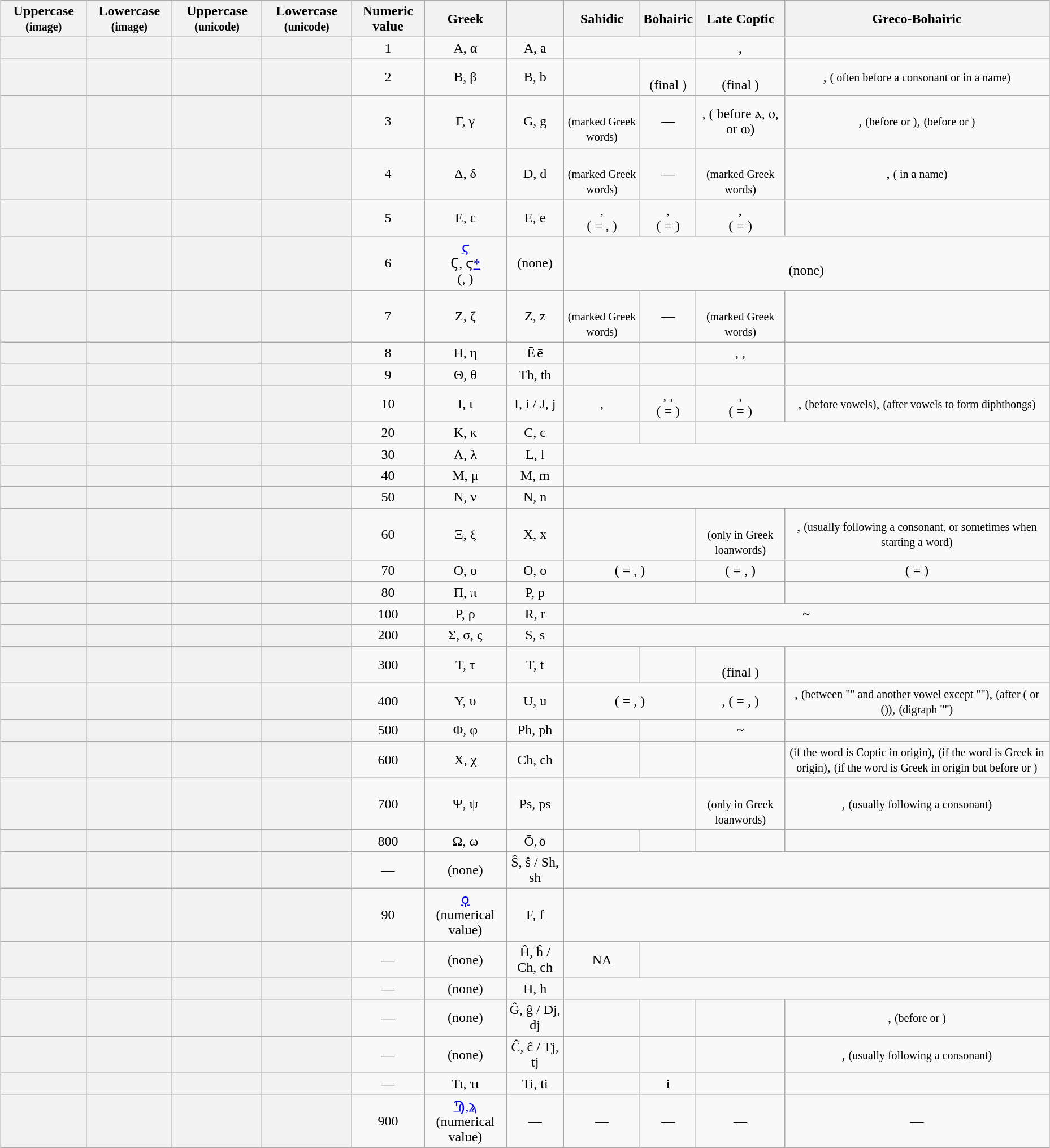<table class="wikitable" style="text-align: center; margin: 10pt;">
<tr>
<th>Uppercase <small>(image)</small></th>
<th>Lowercase <small>(image)</small></th>
<th>Uppercase <small>(unicode)</small></th>
<th>Lowercase <small>(unicode)</small></th>
<th>Numeric value</th>
<th>Greek </th>
<th><small></small></th>
<th>Sahidic </th>
<th>Bohairic </th>
<th>Late Coptic </th>
<th>Greco-Bohairic </th>
</tr>
<tr>
<th></th>
<th></th>
<th></th>
<th></th>
<td>1</td>
<td>Α, α</td>
<td>A, a</td>
<td colspan="2"></td>
<td>, </td>
<td></td>
</tr>
<tr>
<th></th>
<th></th>
<th></th>
<th><br></th>
<td>2</td>
<td>Β, β</td>
<td>B, b</td>
<td></td>
<td><br>(final )</td>
<td><br>(final )</td>
<td>, <small>( often before a consonant or in a name)</small></td>
</tr>
<tr>
<th></th>
<th></th>
<th></th>
<th></th>
<td>3</td>
<td>Γ, γ</td>
<td>G, g</td>
<td><br><small>(marked Greek words)</small></td>
<td>—</td>
<td>, (  before ⲁ, ⲟ, or ⲱ)</td>
<td>,  <small>(before  or )</small>,  <small>(before  or )</small></td>
</tr>
<tr>
<th></th>
<th></th>
<th></th>
<th></th>
<td>4</td>
<td>Δ, δ</td>
<td>D, d</td>
<td><br><small>(marked Greek words)</small></td>
<td>—</td>
<td><br><small>(marked Greek words)</small></td>
<td>, <small>( in a name)</small></td>
</tr>
<tr>
<th></th>
<th></th>
<th></th>
<th></th>
<td>5</td>
<td>Ε, ε</td>
<td>E, e</td>
<td>, <br>( = , )</td>
<td>, <br>( = )</td>
<td>, <br>( = )</td>
<td></td>
</tr>
<tr>
<th></th>
<th></th>
<th></th>
<th></th>
<td>6</td>
<td><a href='#'>ϛ</a><br>Ϛ, ϛ<a href='#'>*</a><br>(, )</td>
<td>(none)</td>
<td colspan="4"><br>(none)</td>
</tr>
<tr>
<th></th>
<th></th>
<th></th>
<th></th>
<td>7</td>
<td>Ζ, ζ</td>
<td>Z, z</td>
<td><br><small>(marked Greek words)</small></td>
<td>—</td>
<td><br><small>(marked Greek words)</small></td>
<td></td>
</tr>
<tr>
<th></th>
<th></th>
<th></th>
<th></th>
<td>8</td>
<td>Η, η</td>
<td>Ē ē</td>
<td></td>
<td></td>
<td>, , </td>
<td></td>
</tr>
<tr>
<th></th>
<th></th>
<th></th>
<th></th>
<td>9</td>
<td>Θ, θ</td>
<td>Th, th</td>
<td></td>
<td></td>
<td></td>
<td></td>
</tr>
<tr>
<th></th>
<th></th>
<th></th>
<th></th>
<td>10</td>
<td>Ι, ι</td>
<td>I, i / J, j</td>
<td>, </td>
<td>, , <br>( = )</td>
<td>, <br>( = )</td>
<td>,  <small>(before vowels)</small>,  <small>(after vowels to form diphthongs)</small></td>
</tr>
<tr>
<th></th>
<th></th>
<th></th>
<th></th>
<td>20</td>
<td>Κ, κ</td>
<td>C, c</td>
<td></td>
<td></td>
<td colspan="2"></td>
</tr>
<tr>
<th></th>
<th></th>
<th></th>
<th></th>
<td>30</td>
<td>Λ, λ</td>
<td>L, l</td>
<td colspan="4"></td>
</tr>
<tr>
<th></th>
<th></th>
<th></th>
<th></th>
<td>40</td>
<td>Μ, μ</td>
<td>M, m</td>
<td colspan="4"></td>
</tr>
<tr>
<th></th>
<th></th>
<th></th>
<th></th>
<td>50</td>
<td>Ν, ν</td>
<td>N, n</td>
<td colspan="4"></td>
</tr>
<tr>
<th></th>
<th></th>
<th></th>
<th></th>
<td>60</td>
<td>Ξ, ξ</td>
<td>X, x</td>
<td colspan="2"></td>
<td><br><small>(only in Greek loanwords)</small></td>
<td>,  <small>(usually following a consonant, or sometimes when starting a word)</small></td>
</tr>
<tr>
<th></th>
<th></th>
<th></th>
<th></th>
<td>70</td>
<td>Ο, ο</td>
<td>O, o</td>
<td colspan="2"> ( = , )</td>
<td> ( = , )</td>
<td> ( = )</td>
</tr>
<tr>
<th></th>
<th></th>
<th></th>
<th></th>
<td>80</td>
<td>Π, π</td>
<td>P, p</td>
<td colspan="2"></td>
<td></td>
<td></td>
</tr>
<tr>
<th></th>
<th></th>
<th></th>
<th></th>
<td>100</td>
<td>Ρ, ρ</td>
<td>R, r</td>
<td colspan="4">~</td>
</tr>
<tr>
<th></th>
<th></th>
<th></th>
<th></th>
<td>200</td>
<td>Σ, σ, ς</td>
<td>S, s</td>
<td colspan="4"></td>
</tr>
<tr>
<th></th>
<th></th>
<th></th>
<th></th>
<td>300</td>
<td>Τ, τ</td>
<td>T, t</td>
<td></td>
<td></td>
<td><br>(final )</td>
<td></td>
</tr>
<tr>
<th></th>
<th></th>
<th></th>
<th></th>
<td>400</td>
<td>Υ, υ</td>
<td>U, u</td>
<td colspan="2"> ( = , )</td>
<td>,  ( = , )</td>
<td>,  <small>(between "" and another vowel except "")</small>,  <small>(after  ( or  ())</small>,  <small>(digraph "")</small></td>
</tr>
<tr>
<th></th>
<th></th>
<th></th>
<th></th>
<td>500</td>
<td>Φ, φ</td>
<td>Ph, ph</td>
<td></td>
<td></td>
<td>~</td>
<td></td>
</tr>
<tr>
<th></th>
<th></th>
<th></th>
<th></th>
<td>600</td>
<td>Χ, χ</td>
<td>Ch, ch</td>
<td></td>
<td></td>
<td><br></td>
<td> <small>(if the word is Coptic in origin)</small>,  <small>(if the word is Greek in origin)</small>,  <small>(if the word is Greek in origin but before  or )</small></td>
</tr>
<tr>
<th></th>
<th></th>
<th></th>
<th></th>
<td>700</td>
<td>Ψ, ψ</td>
<td>Ps, ps</td>
<td colspan="2"></td>
<td><br><small>(only in Greek loanwords)</small></td>
<td>,  <small>(usually following a consonant)</small></td>
</tr>
<tr>
<th></th>
<th></th>
<th></th>
<th></th>
<td>800</td>
<td>Ω, ω</td>
<td>Ō, ō</td>
<td></td>
<td></td>
<td></td>
<td></td>
</tr>
<tr>
<th></th>
<th></th>
<th></th>
<th></th>
<td>—</td>
<td>(none)</td>
<td>Ŝ, ŝ / Sh, sh</td>
<td colspan="4"></td>
</tr>
<tr>
<th></th>
<th></th>
<th></th>
<th></th>
<td>90</td>
<td><a href='#'>ϙ</a><br>(numerical value)</td>
<td>F, f</td>
<td colspan="4"></td>
</tr>
<tr>
<th></th>
<th></th>
<th></th>
<th><br></th>
<td>—</td>
<td>(none)</td>
<td>Ĥ, ĥ / Ch, ch</td>
<td>NA</td>
<td colspan="3"></td>
</tr>
<tr>
<th></th>
<th></th>
<th></th>
<th></th>
<td>—</td>
<td>(none)</td>
<td>H, h</td>
<td colspan="4"></td>
</tr>
<tr>
<th></th>
<th></th>
<th></th>
<th><br></th>
<td>—</td>
<td>(none)</td>
<td>Ĝ, ĝ / Dj, dj</td>
<td></td>
<td></td>
<td></td>
<td>,  <small>(before  or )</small></td>
</tr>
<tr>
<th></th>
<th></th>
<th></th>
<th><br></th>
<td>—</td>
<td>(none)</td>
<td>Ĉ, ĉ / Tj, tj</td>
<td></td>
<td></td>
<td></td>
<td>,  <small>(usually following a consonant)</small></td>
</tr>
<tr>
<th></th>
<th></th>
<th></th>
<th><br></th>
<td>—</td>
<td>Τι, τι</td>
<td>Ti, ti</td>
<td></td>
<td>i</td>
<td></td>
<td></td>
</tr>
<tr>
<th></th>
<th></th>
<th></th>
<th></th>
<td>900</td>
<td><a href='#'>Ϡ,ϡ</a><br>(numerical value)</td>
<td>—</td>
<td>—</td>
<td>—</td>
<td>—</td>
<td>—</td>
</tr>
</table>
